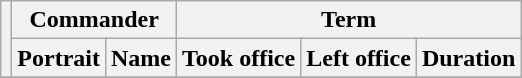<table class="wikitable">
<tr>
<th rowspan=2></th>
<th colspan=2>Commander</th>
<th colspan=3>Term</th>
</tr>
<tr>
<th>Portrait</th>
<th>Name</th>
<th>Took office</th>
<th>Left office</th>
<th>Duration</th>
</tr>
<tr>
</tr>
</table>
